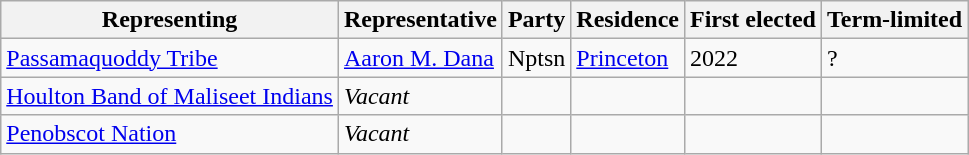<table class="sortable wikitable">
<tr>
<th>Representing</th>
<th>Representative</th>
<th>Party</th>
<th>Residence</th>
<th>First elected</th>
<th>Term-limited</th>
</tr>
<tr>
<td><a href='#'>Passamaquoddy Tribe</a></td>
<td><a href='#'>Aaron M. Dana</a></td>
<td>Nptsn</td>
<td><a href='#'>Princeton</a></td>
<td>2022</td>
<td>?</td>
</tr>
<tr>
<td><a href='#'>Houlton Band of Maliseet Indians</a></td>
<td><em>Vacant</em></td>
<td></td>
<td></td>
<td></td>
<td></td>
</tr>
<tr>
<td><a href='#'>Penobscot Nation</a></td>
<td><em>Vacant</em></td>
<td></td>
<td></td>
<td></td>
<td></td>
</tr>
</table>
